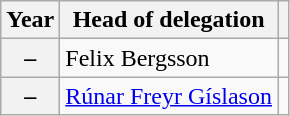<table class="wikitable plainrowheaders">
<tr>
<th>Year</th>
<th>Head of delegation</th>
<th></th>
</tr>
<tr>
<th scope="row">–</th>
<td>Felix Bergsson</td>
<td></td>
</tr>
<tr>
<th scope="row">–</th>
<td><a href='#'>Rúnar Freyr Gíslason</a></td>
<td></td>
</tr>
</table>
